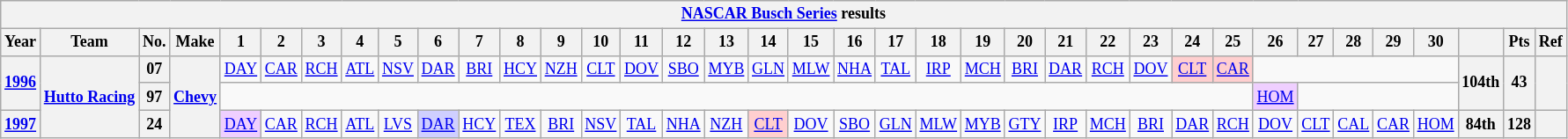<table class="wikitable" style="text-align:center; font-size:75%">
<tr>
<th colspan=42><a href='#'>NASCAR Busch Series</a> results</th>
</tr>
<tr>
<th>Year</th>
<th>Team</th>
<th>No.</th>
<th>Make</th>
<th>1</th>
<th>2</th>
<th>3</th>
<th>4</th>
<th>5</th>
<th>6</th>
<th>7</th>
<th>8</th>
<th>9</th>
<th>10</th>
<th>11</th>
<th>12</th>
<th>13</th>
<th>14</th>
<th>15</th>
<th>16</th>
<th>17</th>
<th>18</th>
<th>19</th>
<th>20</th>
<th>21</th>
<th>22</th>
<th>23</th>
<th>24</th>
<th>25</th>
<th>26</th>
<th>27</th>
<th>28</th>
<th>29</th>
<th>30</th>
<th></th>
<th>Pts</th>
<th>Ref</th>
</tr>
<tr>
<th rowspan=2><a href='#'>1996</a></th>
<th rowspan=3><a href='#'>Hutto Racing</a></th>
<th>07</th>
<th rowspan=3><a href='#'>Chevy</a></th>
<td><a href='#'>DAY</a></td>
<td><a href='#'>CAR</a></td>
<td><a href='#'>RCH</a></td>
<td><a href='#'>ATL</a></td>
<td><a href='#'>NSV</a></td>
<td><a href='#'>DAR</a></td>
<td><a href='#'>BRI</a></td>
<td><a href='#'>HCY</a></td>
<td><a href='#'>NZH</a></td>
<td><a href='#'>CLT</a></td>
<td><a href='#'>DOV</a></td>
<td><a href='#'>SBO</a></td>
<td><a href='#'>MYB</a></td>
<td><a href='#'>GLN</a></td>
<td><a href='#'>MLW</a></td>
<td><a href='#'>NHA</a></td>
<td><a href='#'>TAL</a></td>
<td><a href='#'>IRP</a></td>
<td><a href='#'>MCH</a></td>
<td><a href='#'>BRI</a></td>
<td><a href='#'>DAR</a></td>
<td><a href='#'>RCH</a></td>
<td><a href='#'>DOV</a></td>
<td style="background:#FFCFCF;"><a href='#'>CLT</a><br></td>
<td style="background:#FFCFCF;"><a href='#'>CAR</a><br></td>
<td colspan=5></td>
<th rowspan=2>104th</th>
<th rowspan=2>43</th>
<th rowspan=2></th>
</tr>
<tr>
<th>97</th>
<td colspan=25></td>
<td style="background:#EFCFFF;"><a href='#'>HOM</a><br></td>
<td colspan=4></td>
</tr>
<tr>
<th><a href='#'>1997</a></th>
<th>24</th>
<td style="background:#EFCFFF;"><a href='#'>DAY</a><br></td>
<td><a href='#'>CAR</a></td>
<td><a href='#'>RCH</a></td>
<td><a href='#'>ATL</a></td>
<td><a href='#'>LVS</a></td>
<td style="background:#CFCFFF;"><a href='#'>DAR</a><br></td>
<td><a href='#'>HCY</a></td>
<td><a href='#'>TEX</a></td>
<td><a href='#'>BRI</a></td>
<td><a href='#'>NSV</a></td>
<td><a href='#'>TAL</a></td>
<td><a href='#'>NHA</a></td>
<td><a href='#'>NZH</a></td>
<td style="background:#FFCFCF;"><a href='#'>CLT</a><br></td>
<td><a href='#'>DOV</a></td>
<td><a href='#'>SBO</a></td>
<td><a href='#'>GLN</a></td>
<td><a href='#'>MLW</a></td>
<td><a href='#'>MYB</a></td>
<td><a href='#'>GTY</a></td>
<td><a href='#'>IRP</a></td>
<td><a href='#'>MCH</a></td>
<td><a href='#'>BRI</a></td>
<td><a href='#'>DAR</a></td>
<td><a href='#'>RCH</a></td>
<td><a href='#'>DOV</a></td>
<td><a href='#'>CLT</a></td>
<td><a href='#'>CAL</a></td>
<td><a href='#'>CAR</a></td>
<td><a href='#'>HOM</a></td>
<th>84th</th>
<th>128</th>
<th></th>
</tr>
</table>
